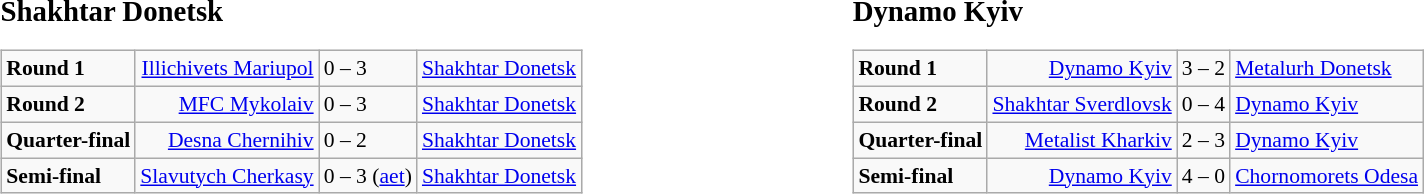<table width=100%>
<tr>
<td width=45% valign=top><br><big><strong>Shakhtar Donetsk</strong></big><table class="wikitable" style="font-size: 90%;">
<tr>
<td><strong>Round 1</strong></td>
<td align=right><a href='#'>Illichivets Mariupol</a></td>
<td>0 – 3</td>
<td><a href='#'>Shakhtar Donetsk</a></td>
</tr>
<tr>
<td><strong>Round 2</strong></td>
<td align=right><a href='#'>MFC Mykolaiv</a></td>
<td>0 – 3</td>
<td><a href='#'>Shakhtar Donetsk</a></td>
</tr>
<tr>
<td><strong>Quarter-final</strong></td>
<td align=right><a href='#'>Desna Chernihiv</a></td>
<td>0 – 2</td>
<td><a href='#'>Shakhtar Donetsk</a></td>
</tr>
<tr>
<td><strong>Semi-final</strong></td>
<td align=right><a href='#'>Slavutych Cherkasy</a></td>
<td>0 – 3 (<a href='#'>aet</a>)</td>
<td><a href='#'>Shakhtar Donetsk</a></td>
</tr>
</table>
</td>
<td width=55% valign=top><br><big><strong>Dynamo Kyiv</strong></big><table class="wikitable" style="font-size: 90%;">
<tr>
<td><strong>Round 1</strong></td>
<td align=right><a href='#'>Dynamo Kyiv</a></td>
<td>3 – 2</td>
<td><a href='#'>Metalurh Donetsk</a></td>
</tr>
<tr>
<td><strong>Round 2</strong></td>
<td align=right><a href='#'>Shakhtar Sverdlovsk</a></td>
<td>0 – 4</td>
<td><a href='#'>Dynamo Kyiv</a></td>
</tr>
<tr>
<td><strong>Quarter-final</strong></td>
<td align=right><a href='#'>Metalist Kharkiv</a></td>
<td>2 – 3</td>
<td><a href='#'>Dynamo Kyiv</a></td>
</tr>
<tr>
<td><strong>Semi-final</strong></td>
<td align=right><a href='#'>Dynamo Kyiv</a></td>
<td>4 – 0</td>
<td><a href='#'>Chornomorets Odesa</a></td>
</tr>
</table>
</td>
</tr>
</table>
